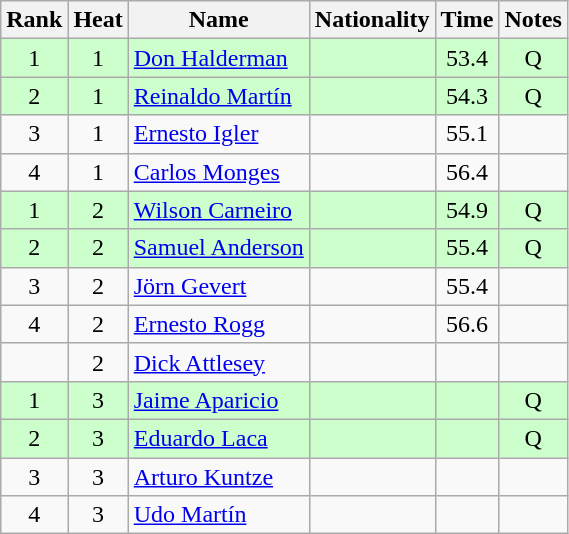<table class="wikitable sortable" style="text-align:center">
<tr>
<th>Rank</th>
<th>Heat</th>
<th>Name</th>
<th>Nationality</th>
<th>Time</th>
<th>Notes</th>
</tr>
<tr bgcolor=ccffcc>
<td>1</td>
<td>1</td>
<td align=left><a href='#'>Don Halderman</a></td>
<td align=left></td>
<td>53.4</td>
<td>Q</td>
</tr>
<tr bgcolor=ccffcc>
<td>2</td>
<td>1</td>
<td align=left><a href='#'>Reinaldo Martín</a></td>
<td align=left></td>
<td>54.3</td>
<td>Q</td>
</tr>
<tr>
<td>3</td>
<td>1</td>
<td align=left><a href='#'>Ernesto Igler</a></td>
<td align=left></td>
<td>55.1</td>
<td></td>
</tr>
<tr>
<td>4</td>
<td>1</td>
<td align=left><a href='#'>Carlos Monges</a></td>
<td align=left></td>
<td>56.4</td>
<td></td>
</tr>
<tr bgcolor=ccffcc>
<td>1</td>
<td>2</td>
<td align=left><a href='#'>Wilson Carneiro</a></td>
<td align=left></td>
<td>54.9</td>
<td>Q</td>
</tr>
<tr bgcolor=ccffcc>
<td>2</td>
<td>2</td>
<td align=left><a href='#'>Samuel Anderson</a></td>
<td align=left></td>
<td>55.4</td>
<td>Q</td>
</tr>
<tr>
<td>3</td>
<td>2</td>
<td align=left><a href='#'>Jörn Gevert</a></td>
<td align=left></td>
<td>55.4</td>
<td></td>
</tr>
<tr>
<td>4</td>
<td>2</td>
<td align=left><a href='#'>Ernesto Rogg</a></td>
<td align=left></td>
<td>56.6</td>
<td></td>
</tr>
<tr>
<td></td>
<td>2</td>
<td align=left><a href='#'>Dick Attlesey</a></td>
<td align=left></td>
<td></td>
<td></td>
</tr>
<tr bgcolor=ccffcc>
<td>1</td>
<td>3</td>
<td align=left><a href='#'>Jaime Aparicio</a></td>
<td align=left></td>
<td></td>
<td>Q</td>
</tr>
<tr bgcolor=ccffcc>
<td>2</td>
<td>3</td>
<td align=left><a href='#'>Eduardo Laca</a></td>
<td align=left></td>
<td></td>
<td>Q</td>
</tr>
<tr>
<td>3</td>
<td>3</td>
<td align=left><a href='#'>Arturo Kuntze</a></td>
<td align=left></td>
<td></td>
<td></td>
</tr>
<tr>
<td>4</td>
<td>3</td>
<td align=left><a href='#'>Udo Martín</a></td>
<td align=left></td>
<td></td>
<td></td>
</tr>
</table>
